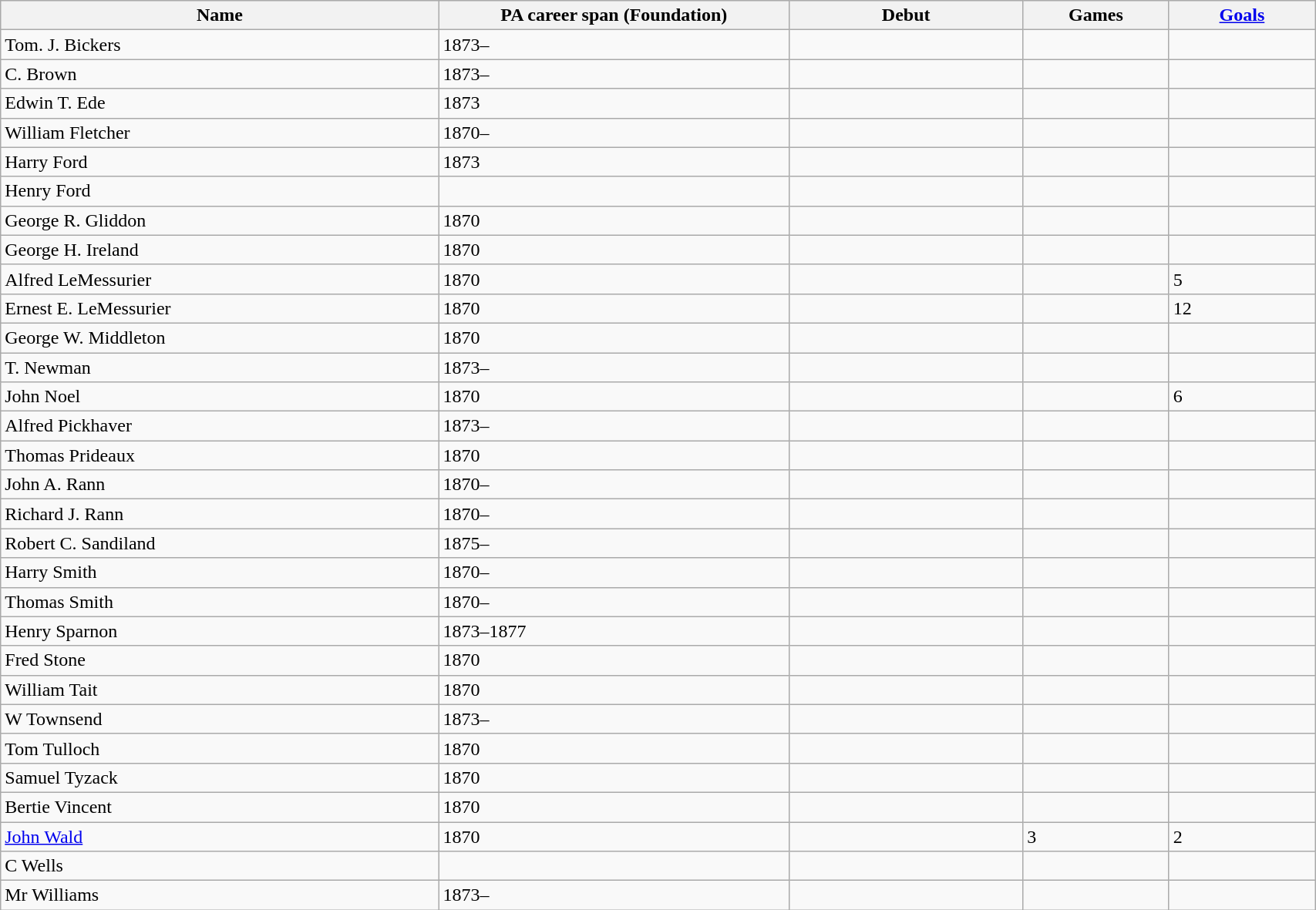<table class="wikitable sortable" style="width:90%;">
<tr style="background:#efefef;">
<th style="width:15%;">Name</th>
<th style="width:12%;">PA career span (Foundation)</th>
<th style="width:8%;">Debut</th>
<th style="width:5%;">Games</th>
<th style="width:5%;"><a href='#'>Goals</a></th>
</tr>
<tr>
<td>Tom. J. Bickers</td>
<td>1873–</td>
<td></td>
<td></td>
<td></td>
</tr>
<tr>
<td>C. Brown</td>
<td>1873–</td>
<td></td>
<td></td>
<td></td>
</tr>
<tr>
<td>Edwin T. Ede</td>
<td>1873</td>
<td></td>
<td></td>
<td></td>
</tr>
<tr>
<td>William Fletcher </td>
<td>1870–</td>
<td></td>
<td></td>
<td></td>
</tr>
<tr>
<td>Harry Ford</td>
<td>1873</td>
<td></td>
<td></td>
<td></td>
</tr>
<tr>
<td>Henry Ford</td>
<td></td>
<td></td>
<td></td>
<td></td>
</tr>
<tr>
<td>George R. Gliddon</td>
<td>1870</td>
<td></td>
<td></td>
<td></td>
</tr>
<tr>
<td>George H. Ireland</td>
<td>1870</td>
<td></td>
<td></td>
<td></td>
</tr>
<tr>
<td>Alfred LeMessurier</td>
<td>1870</td>
<td></td>
<td></td>
<td>5</td>
</tr>
<tr>
<td>Ernest E. LeMessurier</td>
<td>1870</td>
<td></td>
<td></td>
<td>12</td>
</tr>
<tr>
<td>George W. Middleton </td>
<td>1870</td>
<td></td>
<td></td>
<td></td>
</tr>
<tr>
<td>T. Newman</td>
<td>1873–</td>
<td></td>
<td></td>
<td></td>
</tr>
<tr>
<td>John Noel</td>
<td>1870</td>
<td></td>
<td></td>
<td>6</td>
</tr>
<tr>
<td>Alfred Pickhaver</td>
<td>1873–</td>
<td></td>
<td></td>
<td></td>
</tr>
<tr>
<td>Thomas Prideaux</td>
<td>1870</td>
<td></td>
<td></td>
<td></td>
</tr>
<tr>
<td>John A. Rann </td>
<td>1870–</td>
<td></td>
<td></td>
<td></td>
</tr>
<tr>
<td>Richard J. Rann</td>
<td>1870–</td>
<td></td>
<td></td>
<td></td>
</tr>
<tr>
<td>Robert C. Sandiland </td>
<td>1875–</td>
<td></td>
<td></td>
<td></td>
</tr>
<tr>
<td>Harry Smith</td>
<td>1870–</td>
<td></td>
<td></td>
<td></td>
</tr>
<tr>
<td>Thomas Smith</td>
<td>1870–</td>
<td></td>
<td></td>
<td></td>
</tr>
<tr>
<td>Henry Sparnon </td>
<td>1873–1877</td>
<td></td>
<td></td>
<td></td>
</tr>
<tr>
<td>Fred Stone </td>
<td>1870</td>
<td></td>
<td></td>
<td></td>
</tr>
<tr>
<td>William Tait</td>
<td>1870</td>
<td></td>
<td></td>
<td></td>
</tr>
<tr>
<td>W Townsend</td>
<td>1873–</td>
<td></td>
<td></td>
<td></td>
</tr>
<tr>
<td>Tom Tulloch</td>
<td>1870</td>
<td></td>
<td></td>
<td></td>
</tr>
<tr>
<td>Samuel Tyzack</td>
<td>1870</td>
<td></td>
<td></td>
<td></td>
</tr>
<tr>
<td>Bertie Vincent</td>
<td>1870</td>
<td></td>
<td></td>
<td></td>
</tr>
<tr>
<td style="text-align:left;"><a href='#'>John Wald</a> </td>
<td>1870</td>
<td></td>
<td>3</td>
<td>2</td>
</tr>
<tr>
<td>C Wells </td>
<td></td>
<td></td>
<td></td>
<td></td>
</tr>
<tr>
<td>Mr Williams</td>
<td>1873–</td>
<td></td>
<td></td>
<td></td>
</tr>
</table>
